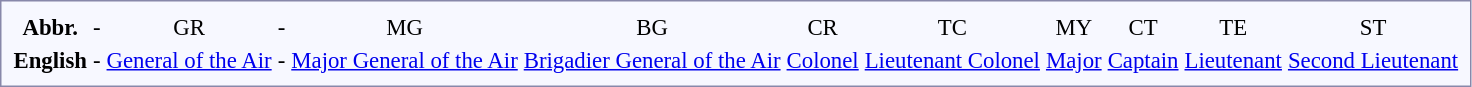<table style="border:1px solid #8888aa; background-color:#f7f8ff; padding:5px; font-size:95%; margin: 0px 12px 12px 0px;">
<tr style="text-align:center;">
<th>Abbr.</th>
<td colspan=2>-</td>
<td colspan=2>GR</td>
<td colspan=2>-</td>
<td colspan=2>MG</td>
<td colspan=2>BG</td>
<td colspan=2>CR</td>
<td colspan=2>TC</td>
<td colspan=2>MY</td>
<td colspan=2>CT</td>
<td colspan=3>TE</td>
<td colspan=3>ST</td>
</tr>
<tr style="text-align:center;">
<th>English</th>
<td colspan=2>-</td>
<td colspan=2><a href='#'>General of the Air</a></td>
<td colspan=2>-</td>
<td colspan=2><a href='#'>Major General of the Air</a></td>
<td colspan=2><a href='#'>Brigadier General of the Air</a></td>
<td colspan=2><a href='#'>Colonel</a></td>
<td colspan=2><a href='#'>Lieutenant Colonel</a></td>
<td colspan=2><a href='#'>Major</a></td>
<td colspan=2><a href='#'>Captain</a></td>
<td colspan=3><a href='#'>Lieutenant</a></td>
<td colspan=3><a href='#'>Second Lieutenant</a></td>
</tr>
</table>
